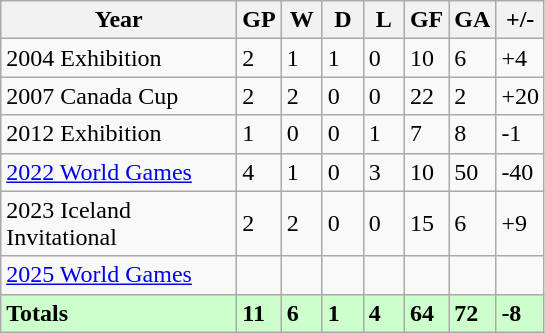<table class="wikitable">
<tr>
<th width="150">Year</th>
<th width="20">GP</th>
<th width="20">W</th>
<th width="20">D</th>
<th width="20">L</th>
<th width="20">GF</th>
<th width="20">GA</th>
<th width="20">+/-</th>
</tr>
<tr>
<td> 2004 Exhibition</td>
<td>2</td>
<td>1</td>
<td>1</td>
<td>0</td>
<td>10</td>
<td>6</td>
<td>+4</td>
</tr>
<tr>
<td style="text-align:left;"> 2007 Canada Cup</td>
<td>2</td>
<td>2</td>
<td>0</td>
<td>0</td>
<td>22</td>
<td>2</td>
<td>+20</td>
</tr>
<tr>
<td style="text-align:left;"> 2012 Exhibition</td>
<td>1</td>
<td>0</td>
<td>0</td>
<td>1</td>
<td>7</td>
<td>8</td>
<td>-1</td>
</tr>
<tr>
<td style="text-align:left;"> <a href='#'>2022 World Games</a></td>
<td>4</td>
<td>1</td>
<td>0</td>
<td>3</td>
<td>10</td>
<td>50</td>
<td>-40</td>
</tr>
<tr>
<td style="text-align:left;"> 2023 Iceland Invitational</td>
<td>2</td>
<td>2</td>
<td>0</td>
<td>0</td>
<td>15</td>
<td>6</td>
<td>+9</td>
</tr>
<tr>
<td style="text-align:left;"> <a href='#'>2025 World Games</a></td>
<td></td>
<td></td>
<td></td>
<td></td>
<td></td>
<td></td>
<td></td>
</tr>
<tr style="background:#ccffcc;">
<td style="text-align:left;"><strong>Totals</strong></td>
<td><strong>11</strong></td>
<td><strong>6</strong></td>
<td><strong>1</strong></td>
<td><strong>4</strong></td>
<td><strong>64</strong></td>
<td><strong>72</strong></td>
<td><strong>-8</strong></td>
</tr>
</table>
